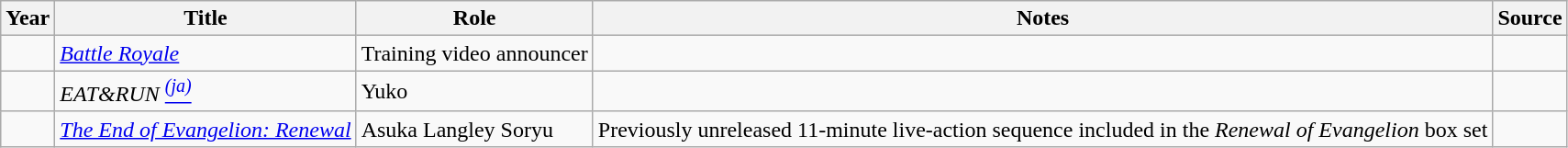<table class="wikitable sortable plainrowheaders">
<tr>
<th>Year</th>
<th>Title</th>
<th>Role</th>
<th class="unsortable">Notes</th>
<th class="unsortable">Source</th>
</tr>
<tr>
<td></td>
<td><em><a href='#'>Battle Royale</a></em></td>
<td>Training video announcer</td>
<td></td>
<td></td>
</tr>
<tr>
<td></td>
<td><em>EAT&RUN <a href='#'><sup>(ja)</sup></a></em></td>
<td>Yuko</td>
<td></td>
<td></td>
</tr>
<tr>
<td></td>
<td><a href='#'><em>The End of Evangelion: Renewal</em></a></td>
<td>Asuka Langley Soryu</td>
<td>Previously unreleased 11-minute live-action sequence included in the <em>Renewal of Evangelion</em> box set</td>
<td></td>
</tr>
</table>
